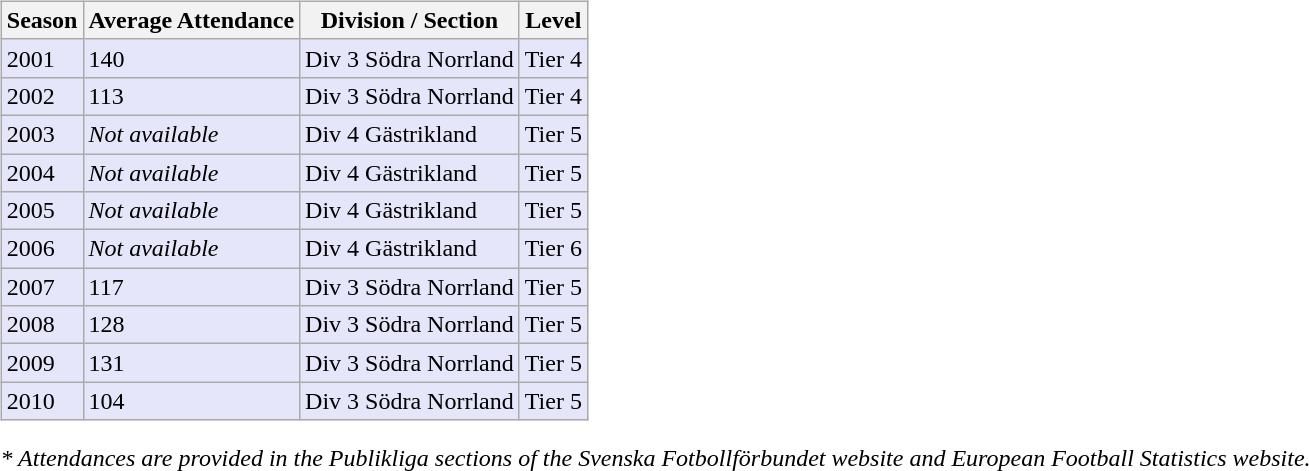<table>
<tr>
<td valign="top" width=0%><br><table class="wikitable">
<tr style="background:#f0f6fa;">
<th><strong>Season</strong></th>
<th><strong>Average Attendance</strong></th>
<th><strong>Division / Section</strong></th>
<th><strong>Level</strong></th>
</tr>
<tr>
<td style="background:#E6E6FA;">2001</td>
<td style="background:#E6E6FA;">140</td>
<td style="background:#E6E6FA;">Div 3 Södra Norrland</td>
<td style="background:#E6E6FA;">Tier 4</td>
</tr>
<tr>
<td style="background:#E6E6FA;">2002</td>
<td style="background:#E6E6FA;">113</td>
<td style="background:#E6E6FA;">Div 3 Södra Norrland</td>
<td style="background:#E6E6FA;">Tier 4</td>
</tr>
<tr>
<td style="background:#E6E6FA;">2003</td>
<td style="background:#E6E6FA;"><em>Not available</em></td>
<td style="background:#E6E6FA;">Div 4 Gästrikland</td>
<td style="background:#E6E6FA;">Tier 5</td>
</tr>
<tr>
<td style="background:#E6E6FA;">2004</td>
<td style="background:#E6E6FA;"><em>Not available</em></td>
<td style="background:#E6E6FA;">Div 4 Gästrikland</td>
<td style="background:#E6E6FA;">Tier 5</td>
</tr>
<tr>
<td style="background:#E6E6FA;">2005</td>
<td style="background:#E6E6FA;"><em>Not available</em></td>
<td style="background:#E6E6FA;">Div 4 Gästrikland</td>
<td style="background:#E6E6FA;">Tier 5</td>
</tr>
<tr>
<td style="background:#E6E6FA;">2006</td>
<td style="background:#E6E6FA;"><em>Not available</em></td>
<td style="background:#E6E6FA;">Div 4 Gästrikland</td>
<td style="background:#E6E6FA;">Tier 6</td>
</tr>
<tr>
<td style="background:#E6E6FA;">2007</td>
<td style="background:#E6E6FA;">117</td>
<td style="background:#E6E6FA;">Div 3 Södra Norrland</td>
<td style="background:#E6E6FA;">Tier 5</td>
</tr>
<tr>
<td style="background:#E6E6FA;">2008</td>
<td style="background:#E6E6FA;">128</td>
<td style="background:#E6E6FA;">Div 3 Södra Norrland</td>
<td style="background:#E6E6FA;">Tier 5</td>
</tr>
<tr>
<td style="background:#E6E6FA;">2009</td>
<td style="background:#E6E6FA;">131</td>
<td style="background:#E6E6FA;">Div 3 Södra Norrland</td>
<td style="background:#E6E6FA;">Tier 5</td>
</tr>
<tr>
<td style="background:#E6E6FA;">2010</td>
<td style="background:#E6E6FA;">104</td>
<td style="background:#E6E6FA;">Div 3 Södra Norrland</td>
<td style="background:#E6E6FA;">Tier 5</td>
</tr>
</table>
<em>* Attendances are provided in the Publikliga sections of the Svenska Fotbollförbundet website and European Football Statistics website.</em> 
</td>
</tr>
</table>
